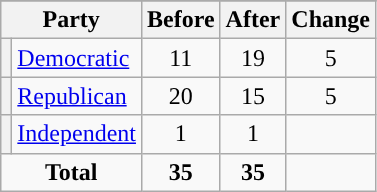<table class="wikitable" style="text-align:center;">
<tr>
</tr>
<tr>
<th colspan=2>Party</th>
<th>Before</th>
<th>After</th>
<th>Change</th>
</tr>
<tr>
<th style="background-color:"></th>
<td style="text-align:left;"><a href='#'>Democratic</a></td>
<td>11</td>
<td>19</td>
<td> 5</td>
</tr>
<tr>
<th style="background-color:"></th>
<td style="text-align:left;"><a href='#'>Republican</a></td>
<td>20</td>
<td>15</td>
<td> 5</td>
</tr>
<tr>
<th style="background-color:"></th>
<td style="text-align:left;"><a href='#'>Independent</a></td>
<td>1</td>
<td>1</td>
<td></td>
</tr>
<tr>
<td colspan=2><strong>Total</strong></td>
<td><strong>35</strong></td>
<td><strong>35</strong></td>
<td></td>
</tr>
</table>
